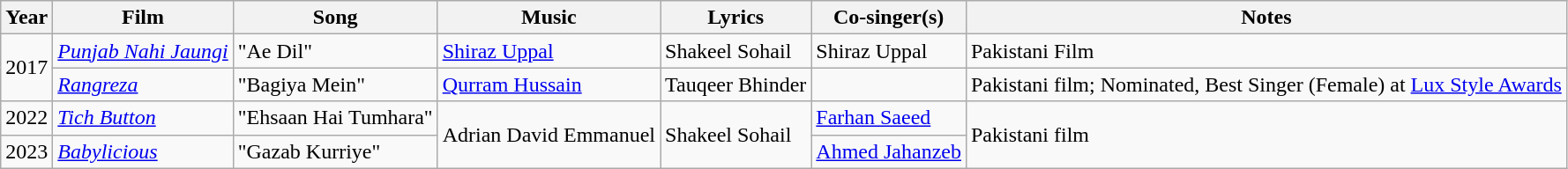<table class="wikitable">
<tr>
<th>Year</th>
<th>Film</th>
<th>Song</th>
<th>Music</th>
<th>Lyrics</th>
<th>Co-singer(s)</th>
<th>Notes</th>
</tr>
<tr>
<td rowspan="2">2017</td>
<td><em><a href='#'>Punjab Nahi Jaungi</a></em></td>
<td>"Ae Dil"</td>
<td><a href='#'>Shiraz Uppal</a></td>
<td>Shakeel Sohail</td>
<td>Shiraz Uppal</td>
<td>Pakistani Film</td>
</tr>
<tr>
<td><em><a href='#'>Rangreza</a></em></td>
<td>"Bagiya Mein"</td>
<td><a href='#'>Qurram Hussain</a></td>
<td>Tauqeer Bhinder</td>
<td></td>
<td>Pakistani film; Nominated, Best Singer (Female) at <a href='#'>Lux Style Awards</a></td>
</tr>
<tr>
<td>2022</td>
<td><em><a href='#'>Tich Button</a></em></td>
<td>"Ehsaan Hai Tumhara"</td>
<td rowspan="2">Adrian David Emmanuel</td>
<td rowspan="2">Shakeel Sohail</td>
<td><a href='#'>Farhan Saeed</a></td>
<td rowspan="2">Pakistani film</td>
</tr>
<tr>
<td>2023</td>
<td><em><a href='#'>Babylicious</a></em></td>
<td>"Gazab Kurriye"</td>
<td><a href='#'>Ahmed Jahanzeb</a></td>
</tr>
</table>
